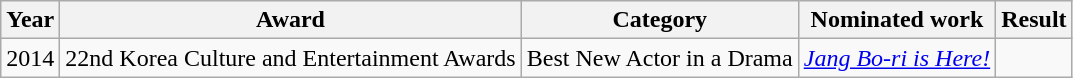<table class="wikitable">
<tr>
<th>Year</th>
<th>Award</th>
<th>Category</th>
<th>Nominated work</th>
<th>Result</th>
</tr>
<tr>
<td>2014</td>
<td>22nd Korea Culture and Entertainment Awards</td>
<td>Best New Actor in a Drama</td>
<td><em><a href='#'>Jang Bo-ri is Here!</a></em></td>
<td></td>
</tr>
</table>
